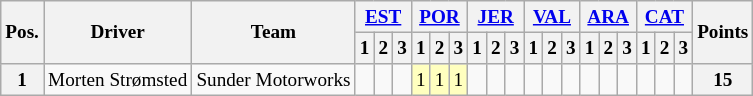<table class="wikitable" style="font-size: 80%">
<tr>
<th rowspan="2">Pos.</th>
<th rowspan="2">Driver</th>
<th rowspan="2">Team</th>
<th colspan="3"><a href='#'>EST</a><br></th>
<th colspan="3"><a href='#'>POR</a><br></th>
<th colspan="3"><a href='#'>JER</a><br></th>
<th colspan="3"><a href='#'>VAL</a><br></th>
<th colspan="3"><a href='#'>ARA</a><br></th>
<th colspan="3"><a href='#'>CAT</a><br></th>
<th rowspan="2">Points</th>
</tr>
<tr>
<th>1</th>
<th>2</th>
<th>3</th>
<th>1</th>
<th>2</th>
<th>3</th>
<th>1</th>
<th>2</th>
<th>3</th>
<th>1</th>
<th>2</th>
<th>3</th>
<th>1</th>
<th>2</th>
<th>3</th>
<th>1</th>
<th>2</th>
<th>3</th>
</tr>
<tr>
<th>1</th>
<td> Morten Strømsted</td>
<td> Sunder Motorworks</td>
<td></td>
<td></td>
<td></td>
<td style="background:#FFFFBF">1</td>
<td style="background:#FFFFBF">1</td>
<td style="background:#FFFFBF">1</td>
<td></td>
<td></td>
<td></td>
<td></td>
<td></td>
<td></td>
<td></td>
<td></td>
<td></td>
<td></td>
<td></td>
<td></td>
<th>15</th>
</tr>
</table>
